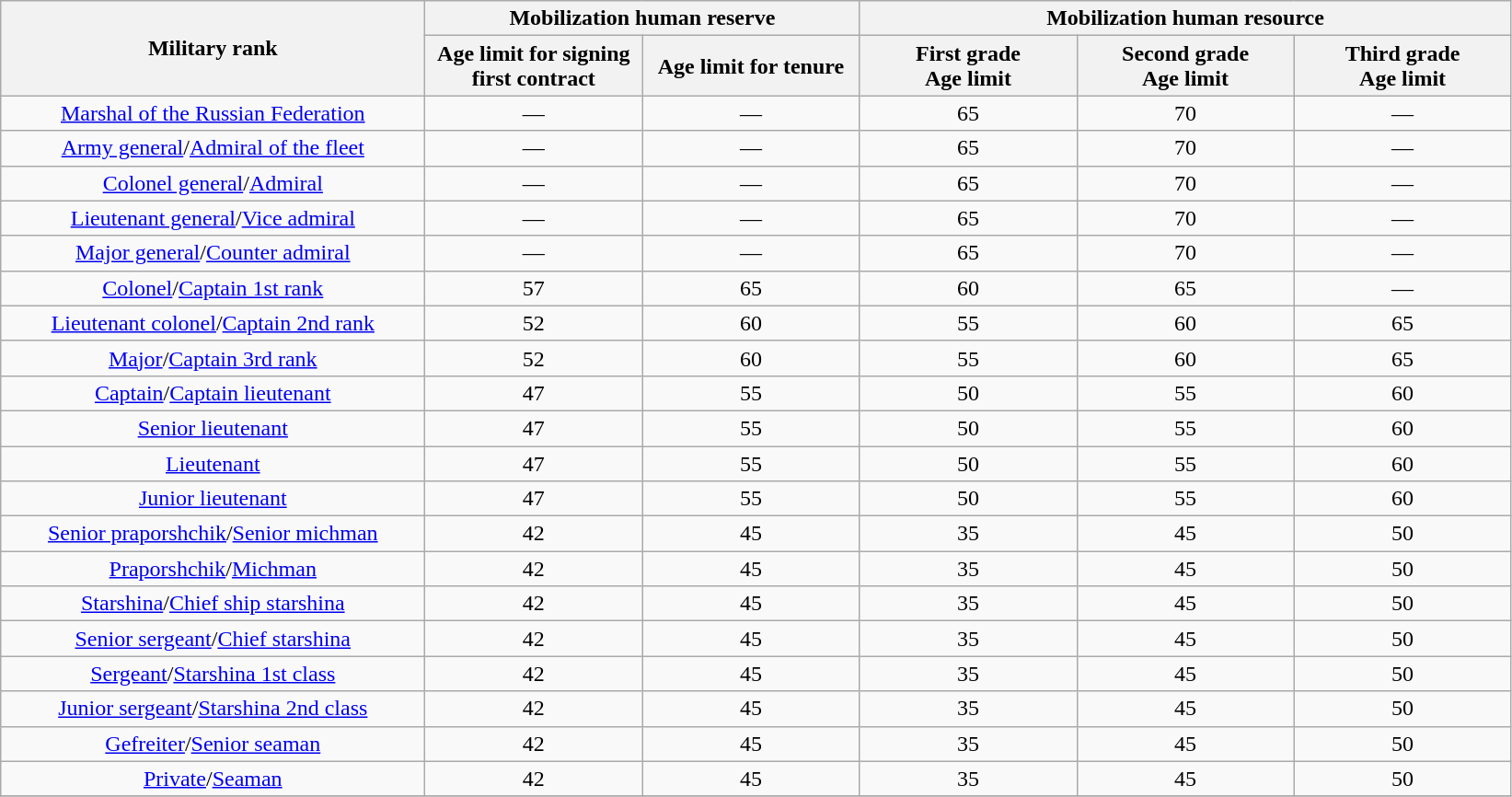<table class="wikitable">
<tr>
<th rowspan="2" style="text-align: center; width: 300px;">Military rank</th>
<th colspan="2" style="text-align: center; width: 300px;">Mobilization human reserve</th>
<th colspan="3" style="text-align: center; width: 450px;">Mobilization human resource</th>
</tr>
<tr>
<th style="text-align: center; width: 150px;">Age limit for signing first contract</th>
<th style="text-align: center; width: 150px;">Age limit for tenure</th>
<th style="text-align: center; width: 150px;">First grade<br>Age limit</th>
<th style="text-align: center; width: 150px;">Second grade<br>Age limit</th>
<th style="text-align: center; width: 150px;">Third grade<br>Age limit</th>
</tr>
<tr>
<td style="text-align: center; width: 300px;"><a href='#'>Marshal of the Russian Federation</a></td>
<td style="text-align: center; width: 150px;">—</td>
<td style="text-align: center; width: 150px;">—</td>
<td style="text-align: center; width: 150px;">65</td>
<td style="text-align: center; width: 150px;">70</td>
<td style="text-align: center; width: 150px;">—</td>
</tr>
<tr>
<td style="text-align: center; width: 300px;"><a href='#'>Army general</a>/<a href='#'>Admiral of the fleet</a></td>
<td style="text-align: center; width: 150px;">—</td>
<td style="text-align: center; width: 150px;">—</td>
<td style="text-align: center; width: 150px;">65</td>
<td style="text-align: center; width: 150px;">70</td>
<td style="text-align: center; width: 150px;">—</td>
</tr>
<tr>
<td style="text-align: center; width: 300px;"><a href='#'>Colonel general</a>/<a href='#'>Admiral</a></td>
<td style="text-align: center; width: 150px;">—</td>
<td style="text-align: center; width: 150px;">—</td>
<td style="text-align: center; width: 150px;">65</td>
<td style="text-align: center; width: 150px;">70</td>
<td style="text-align: center; width: 150px;">—</td>
</tr>
<tr>
<td style="text-align: center; width: 300px;"><a href='#'>Lieutenant general</a>/<a href='#'>Vice admiral</a></td>
<td style="text-align: center; width: 150px;">—</td>
<td style="text-align: center; width: 150px;">—</td>
<td style="text-align: center; width: 150px;">65</td>
<td style="text-align: center; width: 150px;">70</td>
<td style="text-align: center; width: 150px;">—</td>
</tr>
<tr>
<td style="text-align: center; width: 300px;"><a href='#'>Major general</a>/<a href='#'>Counter admiral</a></td>
<td style="text-align: center; width: 150px;">—</td>
<td style="text-align: center; width: 150px;">—</td>
<td style="text-align: center; width: 150px;">65</td>
<td style="text-align: center; width: 150px;">70</td>
<td style="text-align: center; width: 150px;">—</td>
</tr>
<tr>
<td style="text-align: center; width: 300px;"><a href='#'>Colonel</a>/<a href='#'>Captain 1st rank</a></td>
<td style="text-align: center; width: 150px;">57</td>
<td style="text-align: center; width: 150px;">65</td>
<td style="text-align: center; width: 150px;">60</td>
<td style="text-align: center; width: 150px;">65</td>
<td style="text-align: center; width: 150px;">—</td>
</tr>
<tr>
<td style="text-align: center; width: 300px;"><a href='#'>Lieutenant colonel</a>/<a href='#'>Captain 2nd rank</a></td>
<td style="text-align: center; width: 150px;">52</td>
<td style="text-align: center; width: 150px;">60</td>
<td style="text-align: center; width: 150px;">55</td>
<td style="text-align: center; width: 150px;">60</td>
<td style="text-align: center; width: 150px;">65</td>
</tr>
<tr>
<td style="text-align: center; width: 300px;"><a href='#'>Major</a>/<a href='#'>Captain 3rd rank</a></td>
<td style="text-align: center; width: 150px;">52</td>
<td style="text-align: center; width: 150px;">60</td>
<td style="text-align: center; width: 150px;">55</td>
<td style="text-align: center; width: 150px;">60</td>
<td style="text-align: center; width: 150px;">65</td>
</tr>
<tr>
<td style="text-align: center; width: 300px;"><a href='#'>Captain</a>/<a href='#'>Captain lieutenant</a></td>
<td style="text-align: center; width: 150px;">47</td>
<td style="text-align: center; width: 150px;">55</td>
<td style="text-align: center; width: 150px;">50</td>
<td style="text-align: center; width: 150px;">55</td>
<td style="text-align: center; width: 150px;">60</td>
</tr>
<tr>
<td style="text-align: center; width: 300px;"><a href='#'>Senior lieutenant</a></td>
<td style="text-align: center; width: 150px;">47</td>
<td style="text-align: center; width: 150px;">55</td>
<td style="text-align: center; width: 150px;">50</td>
<td style="text-align: center; width: 150px;">55</td>
<td style="text-align: center; width: 150px;">60</td>
</tr>
<tr>
<td style="text-align: center; width: 300px;"><a href='#'>Lieutenant</a></td>
<td style="text-align: center; width: 150px;">47</td>
<td style="text-align: center; width: 150px;">55</td>
<td style="text-align: center; width: 150px;">50</td>
<td style="text-align: center; width: 150px;">55</td>
<td style="text-align: center; width: 150px;">60</td>
</tr>
<tr>
<td style="text-align: center; width: 300px;"><a href='#'>Junior lieutenant</a></td>
<td style="text-align: center; width: 150px;">47</td>
<td style="text-align: center; width: 150px;">55</td>
<td style="text-align: center; width: 150px;">50</td>
<td style="text-align: center; width: 150px;">55</td>
<td style="text-align: center; width: 150px;">60</td>
</tr>
<tr>
<td style="text-align: center; width: 300px;"><a href='#'>Senior praporshchik</a>/<a href='#'>Senior michman</a></td>
<td style="text-align: center; width: 150px;">42</td>
<td style="text-align: center; width: 150px;">45</td>
<td style="text-align: center; width: 150px;">35</td>
<td style="text-align: center; width: 150px;">45</td>
<td style="text-align: center; width: 150px;">50</td>
</tr>
<tr>
<td style="text-align: center; width: 300px;"><a href='#'>Praporshchik</a>/<a href='#'>Michman</a></td>
<td style="text-align: center; width: 150px;">42</td>
<td style="text-align: center; width: 150px;">45</td>
<td style="text-align: center; width: 150px;">35</td>
<td style="text-align: center; width: 150px;">45</td>
<td style="text-align: center; width: 150px;">50</td>
</tr>
<tr>
<td style="text-align: center; width: 300px;"><a href='#'>Starshina</a>/<a href='#'>Chief ship starshina</a></td>
<td style="text-align: center; width: 150px;">42</td>
<td style="text-align: center; width: 150px;">45</td>
<td style="text-align: center; width: 150px;">35</td>
<td style="text-align: center; width: 150px;">45</td>
<td style="text-align: center; width: 150px;">50</td>
</tr>
<tr>
<td style="text-align: center; width: 300px;"><a href='#'>Senior sergeant</a>/<a href='#'>Chief starshina</a></td>
<td style="text-align: center; width: 150px;">42</td>
<td style="text-align: center; width: 150px;">45</td>
<td style="text-align: center; width: 150px;">35</td>
<td style="text-align: center; width: 150px;">45</td>
<td style="text-align: center; width: 150px;">50</td>
</tr>
<tr>
<td style="text-align: center; width: 300px;"><a href='#'>Sergeant</a>/<a href='#'>Starshina 1st class</a></td>
<td style="text-align: center; width: 150px;">42</td>
<td style="text-align: center; width: 150px;">45</td>
<td style="text-align: center; width: 150px;">35</td>
<td style="text-align: center; width: 150px;">45</td>
<td style="text-align: center; width: 150px;">50</td>
</tr>
<tr>
<td style="text-align: center; width: 300px;"><a href='#'>Junior sergeant</a>/<a href='#'>Starshina 2nd class</a></td>
<td style="text-align: center; width: 150px;">42</td>
<td style="text-align: center; width: 150px;">45</td>
<td style="text-align: center; width: 150px;">35</td>
<td style="text-align: center; width: 150px;">45</td>
<td style="text-align: center; width: 150px;">50</td>
</tr>
<tr>
<td style="text-align: center; width: 300px;"><a href='#'>Gefreiter</a>/<a href='#'>Senior seaman</a></td>
<td style="text-align: center; width: 150px;">42</td>
<td style="text-align: center; width: 150px;">45</td>
<td style="text-align: center; width: 150px;">35</td>
<td style="text-align: center; width: 150px;">45</td>
<td style="text-align: center; width: 150px;">50</td>
</tr>
<tr>
<td style="text-align: center; width: 300px;"><a href='#'>Private</a>/<a href='#'>Seaman</a></td>
<td style="text-align: center; width: 150px;">42</td>
<td style="text-align: center; width: 150px;">45</td>
<td style="text-align: center; width: 150px;">35</td>
<td style="text-align: center; width: 150px;">45</td>
<td style="text-align: center; width: 150px;">50</td>
</tr>
<tr>
</tr>
</table>
